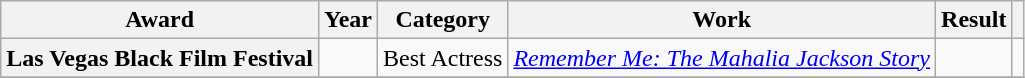<table class="wikitable sortable plainrowheaders">
<tr>
<th scope="col">Award</th>
<th scope="col">Year</th>
<th scope="col">Category</th>
<th scope="col">Work</th>
<th scope="col">Result</th>
<th scope="col" class="unsortable"></th>
</tr>
<tr>
<th scope="row" rowspan="1">Las Vegas Black Film Festival</th>
<td></td>
<td>Best Actress</td>
<td><em><a href='#'>Remember Me: The Mahalia Jackson Story</a></em></td>
<td></td>
<td></td>
</tr>
<tr>
</tr>
</table>
